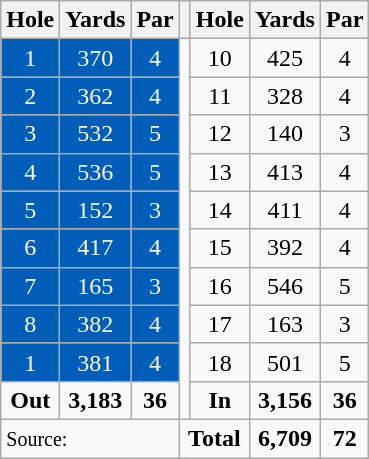<table class=wikitable style="text-align: center">
<tr>
<th>Hole</th>
<th>Yards</th>
<th>Par</th>
<th></th>
<th>Hole</th>
<th>Yards</th>
<th>Par</th>
</tr>
<tr>
<td ! style="background-color:#005eb8; color:#ffffff; color:white;"><div>1</div></td>
<td ! style="background-color:#005eb8; color:#ffffff; color:white;"><div>370</div></td>
<td ! style="background-color:#005eb8; color:#ffffff; color:white;"><div>4</div></td>
<td rowspan=10></td>
<td>10</td>
<td align=center>425</td>
<td>4</td>
</tr>
<tr>
<td ! style="background-color:#005eb8; color:#ffffff; color:white;"><div>2</div></td>
<td ! style="background-color:#005eb8; color:#ffffff; color:white;"><div>362</div></td>
<td ! style="background-color:#005eb8; color:#ffffff; color:white;"><div>4</div></td>
<td>11</td>
<td align=center>328</td>
<td>4</td>
</tr>
<tr>
<td ! style="background-color:#005eb8; color:#ffffff; color:white;"><div>3</div></td>
<td ! style="background-color:#005eb8; color:#ffffff; color:white;"><div>532</div></td>
<td ! style="background-color:#005eb8; color:#ffffff; color:white;"><div>5</div></td>
<td>12</td>
<td align=center>140</td>
<td>3</td>
</tr>
<tr>
<td ! style="background-color:#005eb8; color:#ffffff; color:white;"><div>4</div></td>
<td ! style="background-color:#005eb8; color:#ffffff; color:white;"><div>536</div></td>
<td ! style="background-color:#005eb8; color:#ffffff; color:white;"><div>5</div></td>
<td>13</td>
<td align=center>413</td>
<td>4</td>
</tr>
<tr>
<td ! style="background-color:#005eb8; color:#ffffff; color:white;"><div>5</div></td>
<td ! style="background-color:#005eb8; color:#ffffff; color:white;"><div>152</div></td>
<td ! style="background-color:#005eb8; color:#ffffff; color:white;"><div>3</div></td>
<td>14</td>
<td align=center>411</td>
<td>4</td>
</tr>
<tr>
<td ! style="background-color:#005eb8; color:#ffffff; color:white;"><div>6</div></td>
<td ! style="background-color:#005eb8; color:#ffffff; color:white;"><div>417</div></td>
<td ! style="background-color:#005eb8; color:#ffffff; color:white;"><div>4</div></td>
<td>15</td>
<td align=center>392</td>
<td>4</td>
</tr>
<tr>
<td ! style="background-color:#005eb8; color:#ffffff; color:white;"><div>7</div></td>
<td ! style="background-color:#005eb8; color:#ffffff; color:white;"><div>165</div></td>
<td ! style="background-color:#005eb8; color:#ffffff; color:white;"><div>3</div></td>
<td>16</td>
<td align=center>546</td>
<td>5</td>
</tr>
<tr>
<td ! style="background-color:#005eb8; color:#ffffff; color:white;"><div>8</div></td>
<td ! style="background-color:#005eb8; color:#ffffff; color:white;"><div>382</div></td>
<td ! style="background-color:#005eb8; color:#ffffff; color:white;"><div>4</div></td>
<td>17</td>
<td align=center>163</td>
<td>3</td>
</tr>
<tr>
<td ! style="background-color:#005eb8; color:#ffffff; color:white;"><div>1</div></td>
<td ! style="background-color:#005eb8; color:#ffffff; color:white;"><div>381</div></td>
<td ! style="background-color:#005eb8; color:#ffffff; color:white;"><div>4</div></td>
<td>18</td>
<td align=center>501</td>
<td>5</td>
</tr>
<tr>
<td><strong>Out</strong></td>
<td><strong>3,183</strong></td>
<td><strong>36</strong></td>
<td><strong>In</strong></td>
<td><strong>3,156</strong></td>
<td><strong>36</strong></td>
</tr>
<tr>
<td colspan="3" style="text-align:left;"><small>Source:</small></td>
<td colspan=2><strong>Total</strong></td>
<td><strong>6,709</strong></td>
<td><strong>72</strong></td>
</tr>
</table>
